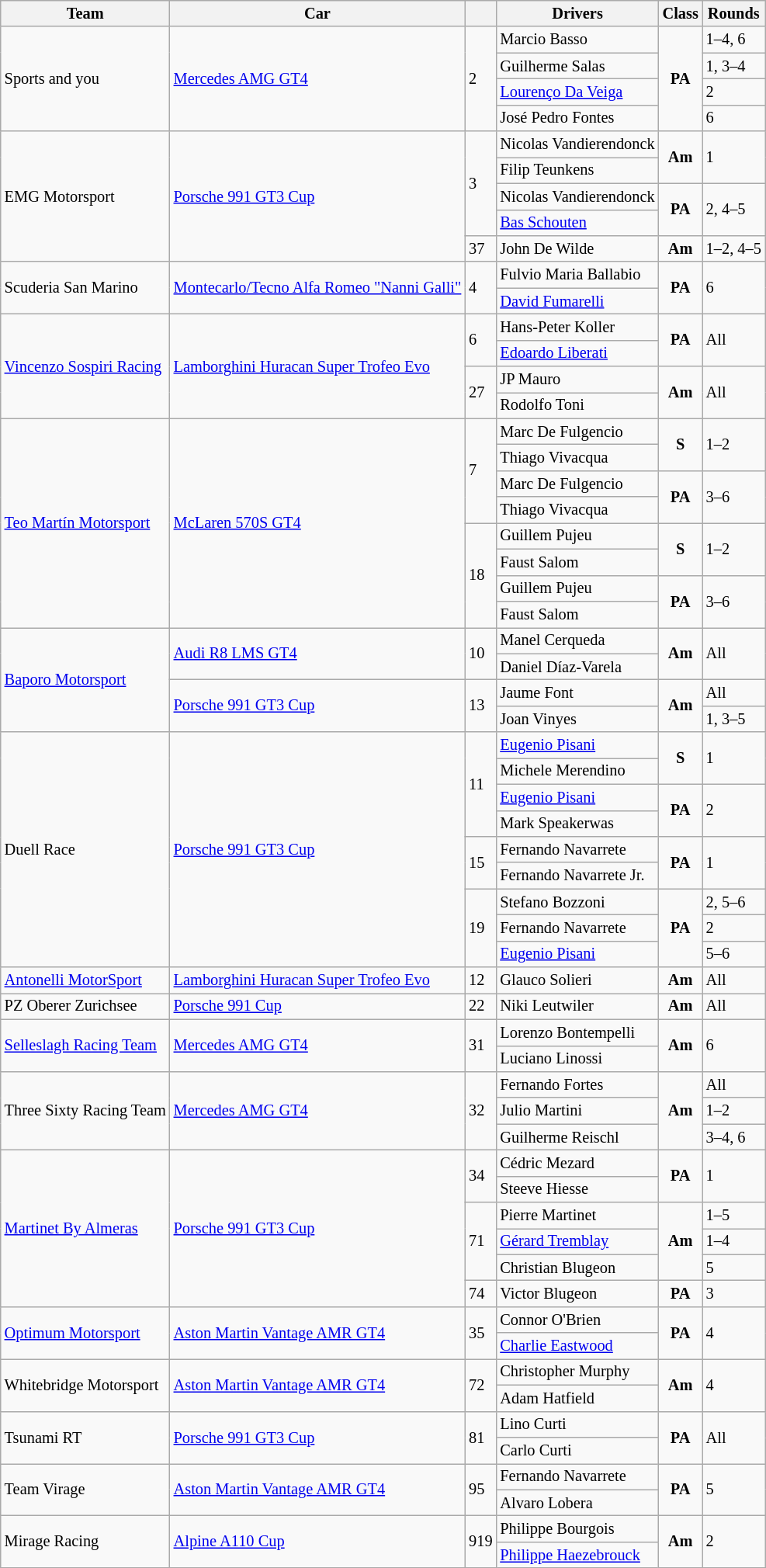<table class="wikitable" style="font-size: 85%">
<tr>
<th>Team</th>
<th>Car</th>
<th></th>
<th>Drivers</th>
<th>Class</th>
<th>Rounds</th>
</tr>
<tr>
<td rowspan="4"> Sports and you</td>
<td rowspan="4"><a href='#'>Mercedes AMG GT4</a></td>
<td rowspan="4">2</td>
<td> Marcio Basso</td>
<td rowspan="4" align="center"><strong><span>PA</span></strong></td>
<td>1–4, 6</td>
</tr>
<tr>
<td> Guilherme Salas</td>
<td>1, 3–4</td>
</tr>
<tr>
<td> <a href='#'>Lourenço Da Veiga</a></td>
<td>2</td>
</tr>
<tr>
<td> José Pedro Fontes</td>
<td>6</td>
</tr>
<tr>
<td rowspan="5"> EMG Motorsport</td>
<td rowspan="5"><a href='#'>Porsche 991 GT3 Cup</a></td>
<td rowspan="4">3</td>
<td> Nicolas Vandierendonck</td>
<td rowspan="2" align="center"><strong><span>Am</span></strong></td>
<td rowspan="2">1</td>
</tr>
<tr>
<td> Filip Teunkens</td>
</tr>
<tr>
<td> Nicolas Vandierendonck</td>
<td rowspan="2" align="center"><strong><span>PA</span></strong></td>
<td rowspan="2">2, 4–5</td>
</tr>
<tr>
<td> <a href='#'>Bas Schouten</a></td>
</tr>
<tr>
<td>37</td>
<td> John De Wilde</td>
<td align="center"><strong><span>Am</span></strong></td>
<td>1–2, 4–5</td>
</tr>
<tr>
<td rowspan="2"> Scuderia San Marino</td>
<td rowspan="2"><a href='#'>Montecarlo/Tecno Alfa Romeo "Nanni Galli"</a></td>
<td rowspan="2">4</td>
<td> Fulvio Maria Ballabio</td>
<td rowspan="2" align="center"><strong><span>PA</span></strong></td>
<td rowspan="2">6</td>
</tr>
<tr>
<td> <a href='#'>David Fumarelli</a></td>
</tr>
<tr>
<td rowspan="4"> <a href='#'>Vincenzo Sospiri Racing</a></td>
<td rowspan="4"><a href='#'>Lamborghini Huracan Super Trofeo Evo</a></td>
<td rowspan="2">6</td>
<td> Hans-Peter Koller</td>
<td rowspan="2" align="center"><strong><span>PA</span></strong></td>
<td rowspan="2">All</td>
</tr>
<tr>
<td> <a href='#'>Edoardo Liberati</a></td>
</tr>
<tr>
<td rowspan="2">27</td>
<td> JP Mauro</td>
<td rowspan="2" align="center"><strong><span>Am</span></strong></td>
<td rowspan="2">All</td>
</tr>
<tr>
<td> Rodolfo Toni</td>
</tr>
<tr>
<td rowspan="8"> <a href='#'>Teo Martín Motorsport</a></td>
<td rowspan="8"><a href='#'>McLaren 570S GT4</a></td>
<td rowspan="4">7</td>
<td> Marc De Fulgencio</td>
<td rowspan="2" align="center"><strong><span>S</span></strong></td>
<td rowspan="2">1–2</td>
</tr>
<tr>
<td> Thiago Vivacqua</td>
</tr>
<tr>
<td> Marc De Fulgencio</td>
<td rowspan="2" align="center"><strong><span>PA</span></strong></td>
<td rowspan="2">3–6</td>
</tr>
<tr>
<td> Thiago Vivacqua</td>
</tr>
<tr>
<td rowspan="4">18</td>
<td> Guillem Pujeu</td>
<td rowspan="2" align="center"><strong><span>S</span></strong></td>
<td rowspan="2">1–2</td>
</tr>
<tr>
<td> Faust Salom</td>
</tr>
<tr>
<td> Guillem Pujeu</td>
<td rowspan="2" align="center"><strong><span>PA</span></strong></td>
<td rowspan="2">3–6</td>
</tr>
<tr>
<td> Faust Salom</td>
</tr>
<tr>
<td rowspan="4"> <a href='#'>Baporo Motorsport</a></td>
<td rowspan="2"><a href='#'>Audi R8 LMS GT4</a></td>
<td rowspan="2">10</td>
<td> Manel Cerqueda</td>
<td rowspan="2" align="center"><strong><span>Am</span></strong></td>
<td rowspan="2">All</td>
</tr>
<tr>
<td> Daniel Díaz-Varela</td>
</tr>
<tr>
<td rowspan="2"><a href='#'>Porsche 991 GT3 Cup</a></td>
<td rowspan="2">13</td>
<td> Jaume Font</td>
<td rowspan="2" align="center"><strong><span>Am</span></strong></td>
<td>All</td>
</tr>
<tr>
<td> Joan Vinyes</td>
<td>1, 3–5</td>
</tr>
<tr>
<td rowspan="9"> Duell Race</td>
<td rowspan="9"><a href='#'>Porsche 991 GT3 Cup</a></td>
<td rowspan="4">11</td>
<td> <a href='#'>Eugenio Pisani</a></td>
<td rowspan="2" align="center"><strong><span>S</span></strong></td>
<td rowspan="2">1</td>
</tr>
<tr>
<td> Michele Merendino</td>
</tr>
<tr>
<td> <a href='#'>Eugenio Pisani</a></td>
<td rowspan="2" align="center"><strong><span>PA</span></strong></td>
<td rowspan="2">2</td>
</tr>
<tr>
<td> Mark Speakerwas</td>
</tr>
<tr>
<td rowspan="2">15</td>
<td> Fernando Navarrete</td>
<td rowspan="2" align="center"><strong><span>PA</span></strong></td>
<td rowspan="2">1</td>
</tr>
<tr>
<td> Fernando Navarrete Jr.</td>
</tr>
<tr>
<td rowspan="3">19</td>
<td> Stefano Bozzoni</td>
<td rowspan="3" align="center"><strong><span>PA</span></strong></td>
<td>2, 5–6</td>
</tr>
<tr>
<td> Fernando Navarrete</td>
<td>2</td>
</tr>
<tr>
<td> <a href='#'>Eugenio Pisani</a></td>
<td>5–6</td>
</tr>
<tr>
<td> <a href='#'>Antonelli MotorSport</a></td>
<td><a href='#'>Lamborghini Huracan Super Trofeo Evo</a></td>
<td>12</td>
<td> Glauco Solieri</td>
<td align="center" align="center"><strong><span>Am</span></strong></td>
<td>All</td>
</tr>
<tr>
<td> PZ Oberer Zurichsee</td>
<td><a href='#'>Porsche 991 Cup</a></td>
<td>22</td>
<td> Niki Leutwiler</td>
<td align="center" align="center"><strong><span>Am</span></strong></td>
<td>All</td>
</tr>
<tr>
<td rowspan="2"> <a href='#'>Selleslagh Racing Team</a></td>
<td rowspan="2"><a href='#'>Mercedes AMG GT4</a></td>
<td rowspan="2">31</td>
<td> Lorenzo Bontempelli</td>
<td rowspan="2" align="center"><strong><span>Am</span></strong></td>
<td rowspan="2">6</td>
</tr>
<tr>
<td> Luciano Linossi</td>
</tr>
<tr>
<td rowspan="3"> Three Sixty Racing Team</td>
<td rowspan="3"><a href='#'>Mercedes AMG GT4</a></td>
<td rowspan="3">32</td>
<td> Fernando Fortes</td>
<td rowspan="3" align="center"><strong><span>Am</span></strong></td>
<td>All</td>
</tr>
<tr>
<td> Julio Martini</td>
<td>1–2</td>
</tr>
<tr>
<td> Guilherme Reischl</td>
<td>3–4, 6</td>
</tr>
<tr>
<td rowspan="6"> <a href='#'>Martinet By Almeras</a></td>
<td rowspan="6"><a href='#'>Porsche 991 GT3 Cup</a></td>
<td rowspan="2">34</td>
<td> Cédric Mezard</td>
<td rowspan="2" align="center"><strong><span>PA</span></strong></td>
<td rowspan="2">1</td>
</tr>
<tr>
<td> Steeve Hiesse</td>
</tr>
<tr>
<td rowspan="3">71</td>
<td> Pierre Martinet</td>
<td rowspan="3" align="center"><strong><span>Am</span></strong></td>
<td>1–5</td>
</tr>
<tr>
<td> <a href='#'>Gérard Tremblay</a></td>
<td>1–4</td>
</tr>
<tr>
<td> Christian Blugeon</td>
<td>5</td>
</tr>
<tr>
<td>74</td>
<td> Victor Blugeon</td>
<td align="center"><strong><span>PA</span></strong></td>
<td>3</td>
</tr>
<tr>
<td rowspan="2"> <a href='#'>Optimum Motorsport</a></td>
<td rowspan="2"><a href='#'>Aston Martin Vantage AMR GT4</a></td>
<td rowspan="2">35</td>
<td> Connor O'Brien</td>
<td rowspan="2" align="center"><strong><span>PA</span></strong></td>
<td rowspan="2">4</td>
</tr>
<tr>
<td> <a href='#'>Charlie Eastwood</a></td>
</tr>
<tr>
<td rowspan="2"> Whitebridge Motorsport</td>
<td rowspan="2"><a href='#'>Aston Martin Vantage AMR GT4</a></td>
<td rowspan="2">72</td>
<td> Christopher Murphy</td>
<td rowspan="2" align="center"><strong><span>Am</span></strong></td>
<td rowspan="2">4</td>
</tr>
<tr>
<td> Adam Hatfield</td>
</tr>
<tr>
<td rowspan="2"> Tsunami RT</td>
<td rowspan="2"><a href='#'>Porsche 991 GT3 Cup</a></td>
<td rowspan="2">81</td>
<td> Lino Curti</td>
<td rowspan="2" align="center"><strong><span>PA</span></strong></td>
<td rowspan="2">All</td>
</tr>
<tr>
<td> Carlo Curti</td>
</tr>
<tr>
<td rowspan="2"> Team Virage</td>
<td rowspan="2"><a href='#'>Aston Martin Vantage AMR GT4</a></td>
<td rowspan="2">95</td>
<td> Fernando Navarrete</td>
<td rowspan="2" align="center"><strong><span>PA</span></strong></td>
<td rowspan="2">5</td>
</tr>
<tr>
<td> Alvaro Lobera</td>
</tr>
<tr>
<td rowspan="2"> Mirage Racing</td>
<td rowspan="2"><a href='#'>Alpine A110 Cup</a></td>
<td rowspan="2">919</td>
<td> Philippe Bourgois</td>
<td rowspan="2" align="center"><strong><span>Am</span></strong></td>
<td rowspan="2">2</td>
</tr>
<tr>
<td> <a href='#'>Philippe Haezebrouck</a></td>
</tr>
</table>
